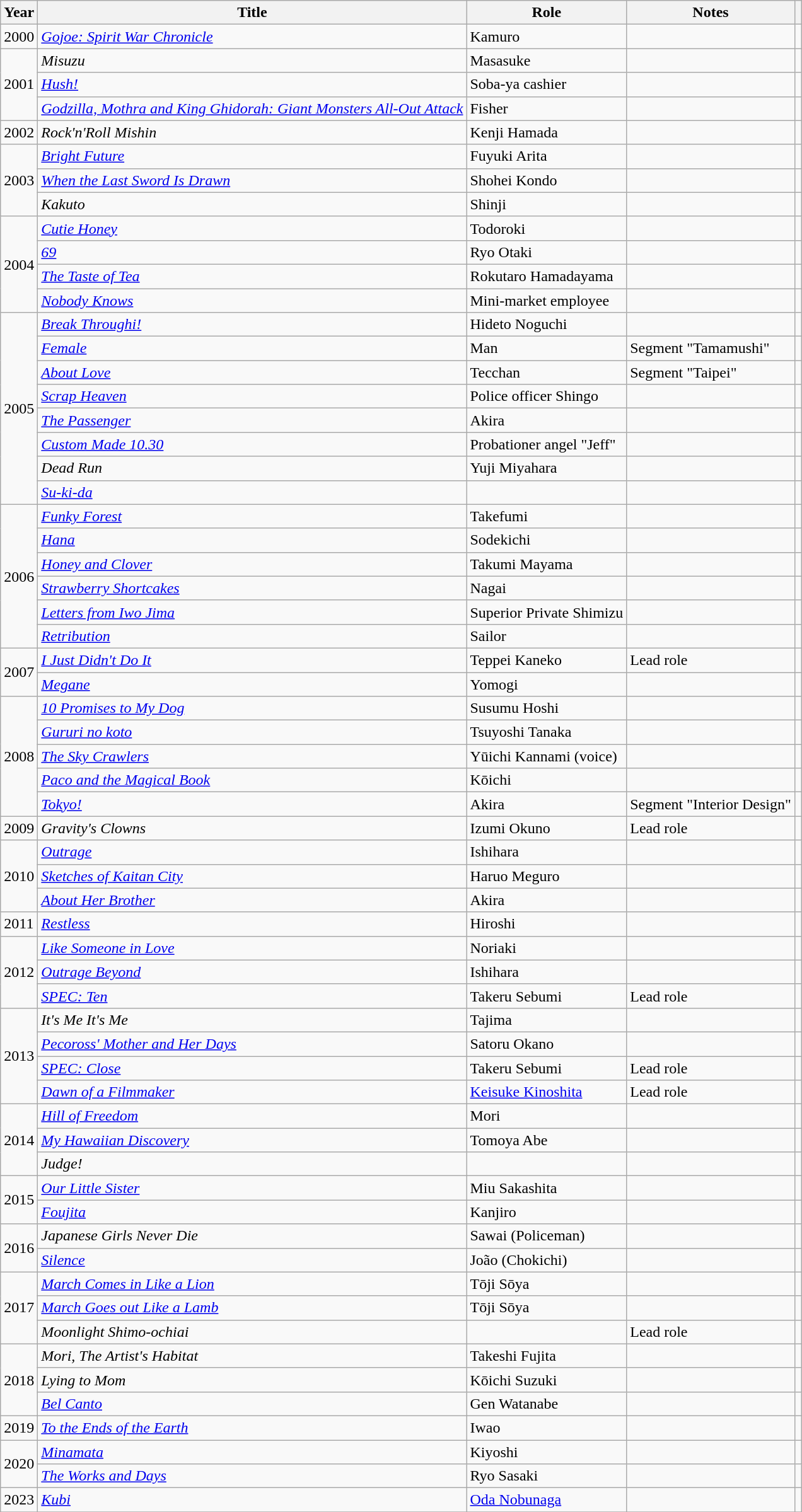<table class="wikitable sortable">
<tr>
<th>Year</th>
<th>Title</th>
<th>Role</th>
<th class="unsortable">Notes</th>
<th class="unsortable"></th>
</tr>
<tr>
<td>2000</td>
<td><em><a href='#'>Gojoe: Spirit War Chronicle</a></em></td>
<td>Kamuro</td>
<td></td>
<td></td>
</tr>
<tr>
<td rowspan="3">2001</td>
<td><em>Misuzu</em></td>
<td>Masasuke</td>
<td></td>
<td></td>
</tr>
<tr>
<td><em><a href='#'>Hush!</a></em></td>
<td>Soba-ya cashier</td>
<td></td>
<td></td>
</tr>
<tr>
<td><em><a href='#'>Godzilla, Mothra and King Ghidorah: Giant Monsters All-Out Attack</a></em></td>
<td>Fisher</td>
<td></td>
<td></td>
</tr>
<tr>
<td>2002</td>
<td><em>Rock'n'Roll Mishin</em></td>
<td>Kenji Hamada</td>
<td></td>
<td></td>
</tr>
<tr>
<td rowspan="3">2003</td>
<td><em><a href='#'>Bright Future</a></em></td>
<td>Fuyuki Arita</td>
<td></td>
<td></td>
</tr>
<tr>
<td><em><a href='#'>When the Last Sword Is Drawn</a></em></td>
<td>Shohei Kondo</td>
<td></td>
<td></td>
</tr>
<tr>
<td><em>Kakuto</em></td>
<td>Shinji</td>
<td></td>
<td></td>
</tr>
<tr>
<td rowspan="4">2004</td>
<td><em><a href='#'>Cutie Honey</a></em></td>
<td>Todoroki</td>
<td></td>
<td></td>
</tr>
<tr>
<td><em><a href='#'>69</a></em></td>
<td>Ryo Otaki</td>
<td></td>
<td></td>
</tr>
<tr>
<td><em><a href='#'>The Taste of Tea</a></em></td>
<td>Rokutaro Hamadayama</td>
<td></td>
<td></td>
</tr>
<tr>
<td><em><a href='#'>Nobody Knows</a></em></td>
<td>Mini-market employee</td>
<td></td>
<td></td>
</tr>
<tr>
<td rowspan="8">2005</td>
<td><em><a href='#'>Break Throughi!</a></em></td>
<td>Hideto Noguchi</td>
<td></td>
<td></td>
</tr>
<tr>
<td><em><a href='#'>Female</a></em></td>
<td>Man</td>
<td>Segment "Tamamushi"</td>
<td></td>
</tr>
<tr>
<td><em><a href='#'>About Love</a></em></td>
<td>Tecchan</td>
<td>Segment "Taipei"</td>
<td></td>
</tr>
<tr>
<td><em><a href='#'>Scrap Heaven</a></em></td>
<td>Police officer Shingo</td>
<td></td>
<td></td>
</tr>
<tr>
<td><em><a href='#'>The Passenger</a></em></td>
<td>Akira</td>
<td></td>
<td></td>
</tr>
<tr>
<td><em><a href='#'>Custom Made 10.30</a></em></td>
<td>Probationer angel "Jeff"</td>
<td></td>
<td></td>
</tr>
<tr>
<td><em>Dead Run</em></td>
<td>Yuji Miyahara</td>
<td></td>
<td></td>
</tr>
<tr>
<td><em><a href='#'>Su-ki-da</a></em></td>
<td></td>
<td></td>
<td></td>
</tr>
<tr>
<td rowspan="6">2006</td>
<td><em><a href='#'>Funky Forest</a></em></td>
<td>Takefumi</td>
<td></td>
<td></td>
</tr>
<tr>
<td><em><a href='#'>Hana</a></em></td>
<td>Sodekichi</td>
<td></td>
<td></td>
</tr>
<tr>
<td><em><a href='#'>Honey and Clover</a></em></td>
<td>Takumi Mayama</td>
<td></td>
<td></td>
</tr>
<tr>
<td><em><a href='#'>Strawberry Shortcakes</a></em></td>
<td>Nagai</td>
<td></td>
<td></td>
</tr>
<tr>
<td><em><a href='#'>Letters from Iwo Jima</a></em></td>
<td>Superior Private Shimizu</td>
<td></td>
<td></td>
</tr>
<tr>
<td><em><a href='#'>Retribution</a></em></td>
<td>Sailor</td>
<td></td>
<td></td>
</tr>
<tr>
<td rowspan="2">2007</td>
<td><em><a href='#'>I Just Didn't Do It</a></em></td>
<td>Teppei Kaneko</td>
<td>Lead role</td>
<td></td>
</tr>
<tr>
<td><em><a href='#'>Megane</a></em></td>
<td>Yomogi</td>
<td></td>
<td></td>
</tr>
<tr>
<td rowspan="5">2008</td>
<td><em><a href='#'>10 Promises to My Dog</a></em></td>
<td>Susumu Hoshi</td>
<td></td>
<td></td>
</tr>
<tr>
<td><em><a href='#'>Gururi no koto</a></em></td>
<td>Tsuyoshi Tanaka</td>
<td></td>
<td></td>
</tr>
<tr>
<td><em><a href='#'>The Sky Crawlers</a></em></td>
<td>Yūichi Kannami (voice)</td>
<td></td>
<td></td>
</tr>
<tr>
<td><em><a href='#'>Paco and the Magical Book</a></em></td>
<td>Kōichi</td>
<td></td>
<td></td>
</tr>
<tr>
<td><em><a href='#'>Tokyo!</a></em></td>
<td>Akira</td>
<td>Segment "Interior Design"</td>
<td></td>
</tr>
<tr>
<td>2009</td>
<td><em>Gravity's Clowns</em></td>
<td>Izumi Okuno</td>
<td>Lead role</td>
<td></td>
</tr>
<tr>
<td rowspan="3">2010</td>
<td><em><a href='#'>Outrage</a></em></td>
<td>Ishihara</td>
<td></td>
<td></td>
</tr>
<tr>
<td><em><a href='#'>Sketches of Kaitan City</a></em></td>
<td>Haruo Meguro</td>
<td></td>
<td></td>
</tr>
<tr>
<td><em><a href='#'>About Her Brother</a></em></td>
<td>Akira</td>
<td></td>
<td></td>
</tr>
<tr>
<td>2011</td>
<td><em><a href='#'>Restless</a></em></td>
<td>Hiroshi</td>
<td></td>
<td></td>
</tr>
<tr>
<td rowspan="3">2012</td>
<td><em><a href='#'>Like Someone in Love</a></em></td>
<td>Noriaki</td>
<td></td>
<td></td>
</tr>
<tr>
<td><em><a href='#'>Outrage Beyond</a></em></td>
<td>Ishihara</td>
<td></td>
<td></td>
</tr>
<tr>
<td><em><a href='#'>SPEC: Ten</a></em></td>
<td>Takeru Sebumi</td>
<td>Lead role</td>
<td></td>
</tr>
<tr>
<td rowspan="4">2013</td>
<td><em>It's Me It's Me</em></td>
<td>Tajima</td>
<td></td>
<td></td>
</tr>
<tr>
<td><em><a href='#'>Pecoross' Mother and Her Days</a></em></td>
<td>Satoru Okano</td>
<td></td>
<td></td>
</tr>
<tr>
<td><em><a href='#'>SPEC: Close</a></em></td>
<td>Takeru Sebumi</td>
<td>Lead role</td>
<td></td>
</tr>
<tr>
<td><em><a href='#'>Dawn of a Filmmaker</a></em></td>
<td><a href='#'>Keisuke Kinoshita</a></td>
<td>Lead role</td>
<td></td>
</tr>
<tr>
<td rowspan="3">2014</td>
<td><em><a href='#'>Hill of Freedom</a></em></td>
<td>Mori</td>
<td></td>
<td></td>
</tr>
<tr>
<td><em><a href='#'>My Hawaiian Discovery</a></em></td>
<td>Tomoya Abe</td>
<td></td>
<td></td>
</tr>
<tr>
<td><em>Judge!</em></td>
<td></td>
<td></td>
<td></td>
</tr>
<tr>
<td rowspan="2">2015</td>
<td><em><a href='#'>Our Little Sister</a></em></td>
<td>Miu Sakashita</td>
<td></td>
<td></td>
</tr>
<tr>
<td><a href='#'> <em>Foujita</em></a></td>
<td>Kanjiro</td>
<td></td>
<td></td>
</tr>
<tr>
<td rowspan="2">2016</td>
<td><em>Japanese Girls Never Die</em></td>
<td>Sawai (Policeman)</td>
<td></td>
<td></td>
</tr>
<tr>
<td><em><a href='#'>Silence</a></em></td>
<td>João (Chokichi)</td>
<td></td>
<td></td>
</tr>
<tr>
<td rowspan="3">2017</td>
<td><em><a href='#'>March Comes in Like a Lion</a></em></td>
<td>Tōji Sōya</td>
<td></td>
<td></td>
</tr>
<tr>
<td><em><a href='#'>March Goes out Like a Lamb</a></em></td>
<td>Tōji Sōya</td>
<td></td>
<td></td>
</tr>
<tr>
<td><em>Moonlight Shimo-ochiai</em></td>
<td></td>
<td>Lead role</td>
<td></td>
</tr>
<tr>
<td rowspan="3">2018</td>
<td><em>Mori, The Artist's Habitat</em></td>
<td>Takeshi Fujita</td>
<td></td>
<td></td>
</tr>
<tr>
<td><em>Lying to Mom</em></td>
<td>Kōichi Suzuki</td>
<td></td>
<td></td>
</tr>
<tr>
<td><em><a href='#'>Bel Canto</a></em></td>
<td>Gen Watanabe</td>
<td></td>
<td></td>
</tr>
<tr>
<td rowspan="1">2019</td>
<td><em><a href='#'>To the Ends of the Earth</a></em></td>
<td>Iwao</td>
<td></td>
<td></td>
</tr>
<tr>
<td rowspan="2">2020</td>
<td><em><a href='#'>Minamata</a></em></td>
<td>Kiyoshi</td>
<td></td>
<td></td>
</tr>
<tr>
<td><em><a href='#'>The Works and Days</a></em></td>
<td>Ryo Sasaki</td>
<td></td>
<td></td>
</tr>
<tr>
<td>2023</td>
<td><em><a href='#'>Kubi</a></em></td>
<td><a href='#'>Oda Nobunaga</a></td>
<td></td>
<td></td>
</tr>
<tr>
</tr>
</table>
